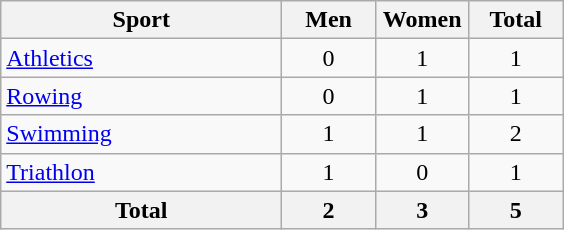<table class="wikitable sortable" style="text-align:center;">
<tr>
<th width=180>Sport</th>
<th width=55>Men</th>
<th width=55>Women</th>
<th width=55>Total</th>
</tr>
<tr>
<td align=left><a href='#'>Athletics</a></td>
<td>0</td>
<td>1</td>
<td>1</td>
</tr>
<tr>
<td align=left><a href='#'>Rowing</a></td>
<td>0</td>
<td>1</td>
<td>1</td>
</tr>
<tr>
<td align=left><a href='#'>Swimming</a></td>
<td>1</td>
<td>1</td>
<td>2</td>
</tr>
<tr>
<td align=left><a href='#'>Triathlon</a></td>
<td>1</td>
<td>0</td>
<td>1</td>
</tr>
<tr>
<th>Total</th>
<th>2</th>
<th>3</th>
<th>5</th>
</tr>
</table>
